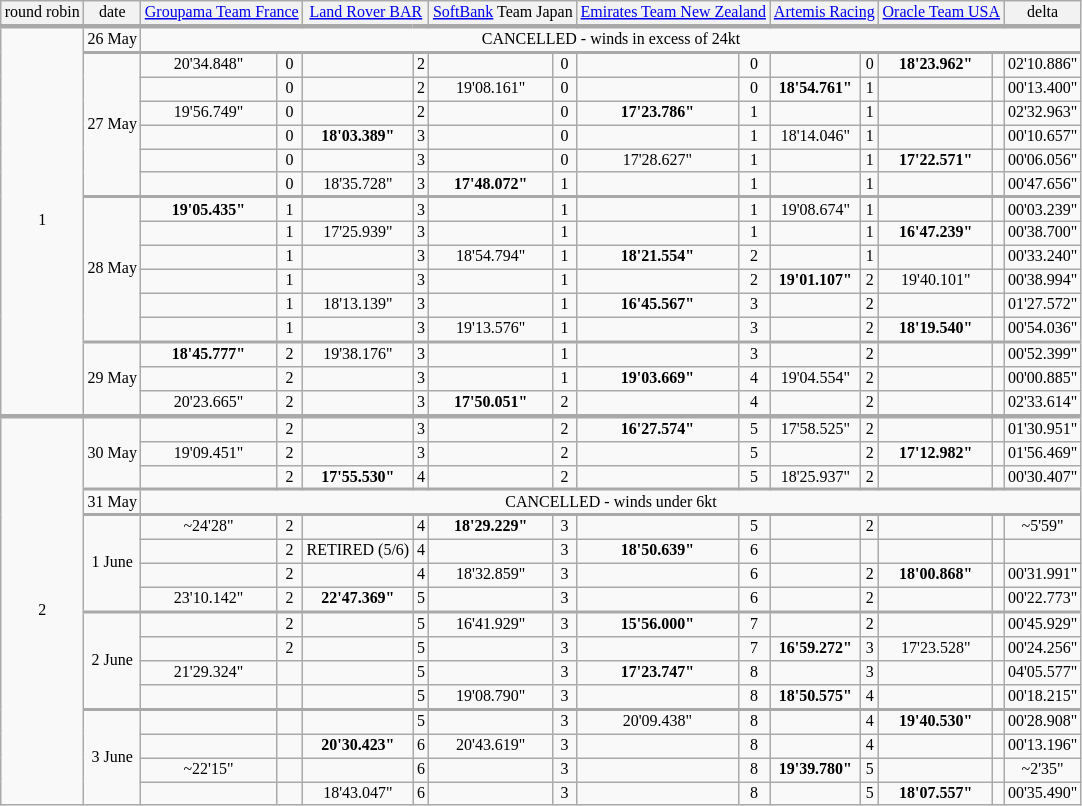<table class="wikitable" style=text-align:center;line-height:1;font-size:8pt>
<tr>
<th style=font-weight:normal>round robin</th>
<th style=font-weight:normal>date</th>
<th colspan=2 style=font-weight:normal> <a href='#'>Groupama Team France</a></th>
<th colspan=2 style=font-weight:normal> <a href='#'>Land Rover BAR</a></th>
<th colspan=2 style=font-weight:normal> <a href='#'>SoftBank</a> Team Japan</th>
<th colspan=2 style=font-weight:normal> <a href='#'>Emirates Team New Zealand</a></th>
<th colspan=2 style=font-weight:normal> <a href='#'>Artemis Racing</a></th>
<th colspan=2 style=font-weight:normal> <a href='#'>Oracle Team USA</a></th>
<th style=font-weight:normal>delta</th>
</tr>
<tr style="border-top:solid darkgray">
<td rowspan=16>1</td>
<td>26 May</td>
<td colspan=13>CANCELLED - winds in excess of 24kt</td>
</tr>
<tr style="border-top:2px solid darkgray">
<td rowspan=6>27 May<br></td>
<td>20'34.848"</td>
<td>0</td>
<td></td>
<td>2</td>
<td></td>
<td>0</td>
<td></td>
<td>0</td>
<td></td>
<td>0</td>
<td><strong>18'23.962"</strong></td>
<td><strong></strong></td>
<td>02'10.886"</td>
</tr>
<tr>
<td></td>
<td>0</td>
<td></td>
<td>2</td>
<td>19'08.161"</td>
<td>0</td>
<td></td>
<td>0</td>
<td><strong>18'54.761"</strong></td>
<td>1</td>
<td></td>
<td><strong></strong></td>
<td>00'13.400"</td>
</tr>
<tr>
<td>19'56.749"</td>
<td>0</td>
<td></td>
<td>2</td>
<td></td>
<td>0</td>
<td><strong>17'23.786"</strong></td>
<td>1</td>
<td></td>
<td>1</td>
<td></td>
<td><strong></strong></td>
<td>02'32.963"</td>
</tr>
<tr>
<td></td>
<td>0</td>
<td><strong>18'03.389"</strong></td>
<td>3</td>
<td></td>
<td>0</td>
<td></td>
<td>1</td>
<td>18'14.046"</td>
<td>1</td>
<td></td>
<td><strong></strong></td>
<td>00'10.657"</td>
</tr>
<tr>
<td></td>
<td>0</td>
<td></td>
<td>3</td>
<td></td>
<td>0</td>
<td>17'28.627"</td>
<td>1</td>
<td></td>
<td>1</td>
<td><strong>17'22.571"</strong></td>
<td><strong></strong></td>
<td>00'06.056"</td>
</tr>
<tr>
<td></td>
<td>0</td>
<td>18'35.728"</td>
<td>3</td>
<td><strong>17'48.072"</strong></td>
<td>1</td>
<td></td>
<td>1</td>
<td></td>
<td>1</td>
<td></td>
<td><strong></strong></td>
<td>00'47.656"</td>
</tr>
<tr style="border-top:2px solid darkgray">
<td rowspan=6>28 May<br></td>
<td><strong>19'05.435"</strong></td>
<td>1</td>
<td></td>
<td>3</td>
<td></td>
<td>1</td>
<td></td>
<td>1</td>
<td>19'08.674"</td>
<td>1</td>
<td></td>
<td><strong></strong></td>
<td>00'03.239"</td>
</tr>
<tr>
<td></td>
<td>1</td>
<td>17'25.939"</td>
<td>3</td>
<td></td>
<td>1</td>
<td></td>
<td>1</td>
<td></td>
<td>1</td>
<td><strong>16'47.239"</strong></td>
<td><strong></strong></td>
<td>00'38.700"</td>
</tr>
<tr>
<td></td>
<td>1</td>
<td></td>
<td>3</td>
<td>18'54.794"</td>
<td>1</td>
<td><strong>18'21.554"</strong></td>
<td>2</td>
<td></td>
<td>1</td>
<td></td>
<td><strong></strong></td>
<td>00'33.240"</td>
</tr>
<tr>
<td></td>
<td>1</td>
<td></td>
<td>3</td>
<td></td>
<td>1</td>
<td></td>
<td>2</td>
<td><strong>19'01.107"</strong></td>
<td>2</td>
<td>19'40.101"</td>
<td><strong></strong></td>
<td>00'38.994"</td>
</tr>
<tr>
<td></td>
<td>1</td>
<td>18'13.139"</td>
<td>3</td>
<td></td>
<td>1</td>
<td><strong>16'45.567"</strong></td>
<td>3</td>
<td></td>
<td>2</td>
<td></td>
<td><strong></strong></td>
<td>01'27.572"</td>
</tr>
<tr>
<td></td>
<td>1</td>
<td></td>
<td>3</td>
<td>19'13.576"</td>
<td>1</td>
<td></td>
<td>3</td>
<td></td>
<td>2</td>
<td><strong>18'19.540"</strong></td>
<td><strong></strong></td>
<td>00'54.036"</td>
</tr>
<tr style="border-top:2px solid darkgray">
<td rowspan=3>29 May<br></td>
<td><strong>18'45.777"</strong></td>
<td>2</td>
<td>19'38.176"</td>
<td>3</td>
<td></td>
<td>1</td>
<td></td>
<td>3</td>
<td></td>
<td>2</td>
<td></td>
<td><strong></strong></td>
<td>00'52.399"</td>
</tr>
<tr>
<td></td>
<td>2</td>
<td></td>
<td>3</td>
<td></td>
<td>1</td>
<td><strong>19'03.669"</strong></td>
<td>4</td>
<td>19'04.554"</td>
<td>2</td>
<td></td>
<td><strong></strong></td>
<td>00'00.885"</td>
</tr>
<tr>
<td>20'23.665"</td>
<td>2</td>
<td></td>
<td>3</td>
<td><strong>17'50.051"</strong></td>
<td>2</td>
<td></td>
<td>4</td>
<td></td>
<td>2</td>
<td></td>
<td><strong></strong></td>
<td>02'33.614"</td>
</tr>
<tr style="border-top:solid darkgray">
<td rowspan=16>2</td>
<td rowspan=3>30 May<br></td>
<td></td>
<td>2</td>
<td></td>
<td>3</td>
<td></td>
<td>2</td>
<td><strong>16'27.574"</strong></td>
<td>5</td>
<td>17'58.525"</td>
<td>2</td>
<td></td>
<td><strong></strong></td>
<td>01'30.951"</td>
</tr>
<tr>
<td>19'09.451"</td>
<td>2</td>
<td></td>
<td>3</td>
<td></td>
<td>2</td>
<td></td>
<td>5</td>
<td></td>
<td>2</td>
<td><strong>17'12.982"</strong></td>
<td><strong></strong></td>
<td>01'56.469"</td>
</tr>
<tr>
<td></td>
<td>2</td>
<td><strong>17'55.530"</strong></td>
<td>4</td>
<td></td>
<td>2</td>
<td></td>
<td>5</td>
<td>18'25.937"</td>
<td>2</td>
<td></td>
<td><strong></strong></td>
<td>00'30.407"</td>
</tr>
<tr style="border-top:2px solid darkgray">
<td>31 May</td>
<td colspan=13>CANCELLED - winds under 6kt</td>
</tr>
<tr style="border-top:2px solid darkgray">
<td rowspan=4>1 June<br></td>
<td>~24'28"</td>
<td>2</td>
<td></td>
<td>4</td>
<td><strong>18'29.229"</strong></td>
<td>3</td>
<td></td>
<td>5</td>
<td></td>
<td>2</td>
<td></td>
<td><strong></strong></td>
<td>~5'59"</td>
</tr>
<tr>
<td></td>
<td>2</td>
<td>RETIRED (5/6)</td>
<td>4</td>
<td></td>
<td>3</td>
<td><strong>18'50.639"</strong></td>
<td>6</td>
<td></td>
<td></td>
<td></td>
<td><strong></strong></td>
<td></td>
</tr>
<tr>
<td></td>
<td>2</td>
<td></td>
<td>4</td>
<td>18'32.859"</td>
<td>3</td>
<td></td>
<td>6</td>
<td></td>
<td>2</td>
<td><strong>18'00.868"</strong></td>
<td><strong></strong></td>
<td>00'31.991"</td>
</tr>
<tr>
<td>23'10.142"</td>
<td>2</td>
<td><strong>22'47.369"</strong></td>
<td>5</td>
<td></td>
<td>3</td>
<td></td>
<td>6</td>
<td></td>
<td>2</td>
<td></td>
<td><strong></strong></td>
<td>00'22.773"</td>
</tr>
<tr style="border-top:2px solid darkgray">
<td rowspan=4>2 June<br></td>
<td></td>
<td>2</td>
<td></td>
<td>5</td>
<td>16'41.929"</td>
<td>3</td>
<td><strong>15'56.000"</strong></td>
<td>7</td>
<td></td>
<td>2</td>
<td></td>
<td><strong></strong></td>
<td>00'45.929"</td>
</tr>
<tr>
<td></td>
<td>2</td>
<td></td>
<td>5</td>
<td></td>
<td>3</td>
<td></td>
<td>7</td>
<td><strong>16'59.272"</strong></td>
<td>3</td>
<td>17'23.528"</td>
<td><strong></strong></td>
<td>00'24.256"</td>
</tr>
<tr>
<td>21'29.324"</td>
<td><strong></strong></td>
<td></td>
<td>5</td>
<td></td>
<td>3</td>
<td><strong>17'23.747"</strong></td>
<td>8</td>
<td></td>
<td>3</td>
<td></td>
<td><strong></strong></td>
<td>04'05.577"</td>
</tr>
<tr>
<td></td>
<td><strong></strong></td>
<td></td>
<td>5</td>
<td>19'08.790"</td>
<td>3</td>
<td></td>
<td>8</td>
<td><strong>18'50.575"</strong></td>
<td>4</td>
<td></td>
<td><strong></strong></td>
<td>00'18.215"</td>
</tr>
<tr style="border-top:2px solid darkgray">
<td rowspan=4>3 June<br></td>
<td></td>
<td><strong></strong></td>
<td></td>
<td>5</td>
<td></td>
<td>3</td>
<td>20'09.438"</td>
<td>8</td>
<td></td>
<td>4</td>
<td><strong>19'40.530"</strong></td>
<td><strong></strong></td>
<td>00'28.908"</td>
</tr>
<tr>
<td></td>
<td><strong></strong></td>
<td><strong>20'30.423"</strong></td>
<td>6</td>
<td>20'43.619"</td>
<td>3</td>
<td></td>
<td>8</td>
<td></td>
<td>4</td>
<td></td>
<td><strong></strong></td>
<td>00'13.196"</td>
</tr>
<tr>
<td>~22'15"</td>
<td><strong></strong></td>
<td></td>
<td>6</td>
<td></td>
<td>3</td>
<td></td>
<td>8</td>
<td><strong>19'39.780"</strong></td>
<td>5</td>
<td></td>
<td><strong></strong></td>
<td>~2'35"</td>
</tr>
<tr>
<td></td>
<td><strong></strong></td>
<td>18'43.047"</td>
<td>6</td>
<td></td>
<td>3</td>
<td></td>
<td>8</td>
<td></td>
<td>5</td>
<td><strong>18'07.557"</strong></td>
<td><strong></strong></td>
<td>00'35.490"</td>
</tr>
</table>
